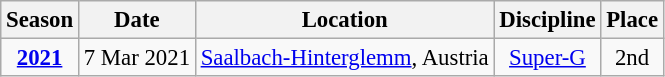<table class="wikitable" style="text-align:center; font-size:95%;">
<tr>
<th>Season</th>
<th>Date</th>
<th>Location</th>
<th>Discipline</th>
<th>Place</th>
</tr>
<tr>
<td><strong><a href='#'>2021</a></strong></td>
<td align=right>7 Mar 2021</td>
<td align=left> <a href='#'>Saalbach-Hinterglemm</a>, Austria</td>
<td><a href='#'>Super-G</a></td>
<td>2nd</td>
</tr>
</table>
